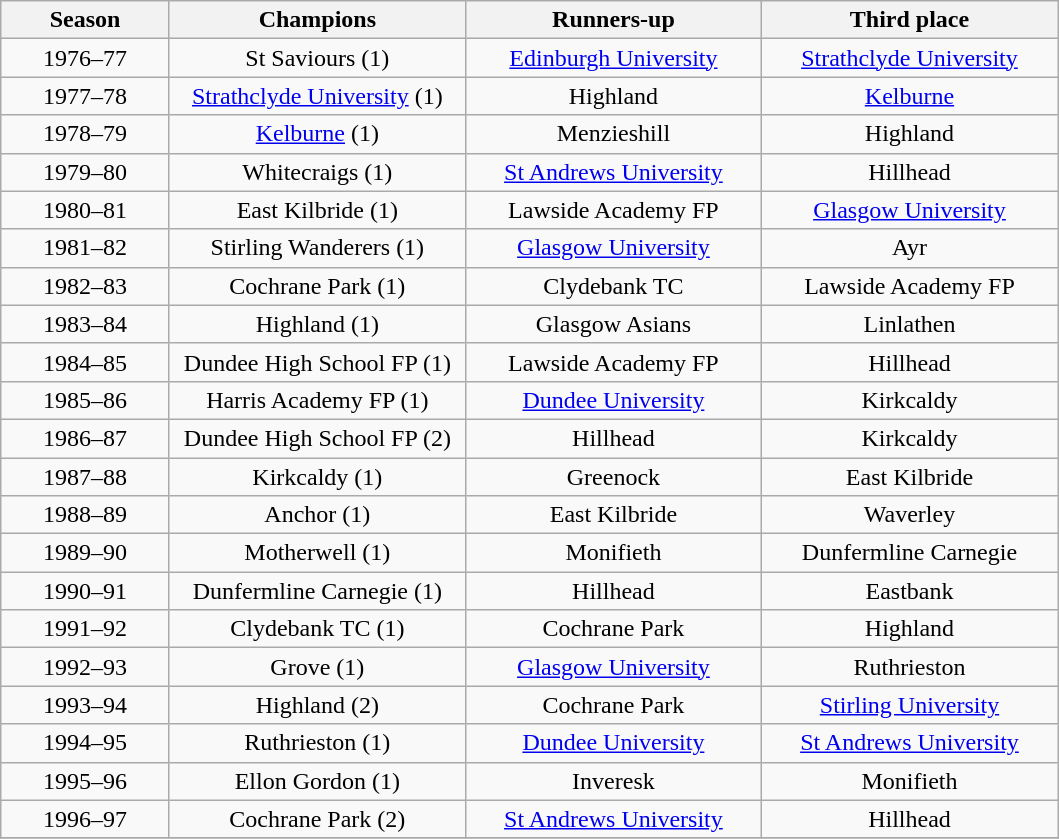<table class="wikitable" style="text-align: center;">
<tr>
<th rowspan=1 width=105>Season</th>
<th rowspan=1 width=190>Champions</th>
<th rowspan=1 width=190>Runners-up</th>
<th rowspan=1 width=190>Third place</th>
</tr>
<tr>
<td>1976–77</td>
<td>St Saviours  (1)</td>
<td><a href='#'>Edinburgh University</a></td>
<td><a href='#'>Strathclyde University</a></td>
</tr>
<tr>
<td>1977–78</td>
<td><a href='#'>Strathclyde University</a> (1)</td>
<td>Highland</td>
<td><a href='#'>Kelburne</a></td>
</tr>
<tr>
<td>1978–79</td>
<td><a href='#'>Kelburne</a> (1)</td>
<td>Menzieshill</td>
<td>Highland</td>
</tr>
<tr>
<td>1979–80</td>
<td>Whitecraigs (1)</td>
<td><a href='#'>St Andrews University</a></td>
<td>Hillhead</td>
</tr>
<tr>
<td>1980–81</td>
<td>East Kilbride (1)</td>
<td>Lawside Academy FP</td>
<td><a href='#'>Glasgow University</a></td>
</tr>
<tr>
<td>1981–82</td>
<td>Stirling Wanderers (1)</td>
<td><a href='#'>Glasgow University</a></td>
<td>Ayr</td>
</tr>
<tr>
<td>1982–83</td>
<td>Cochrane Park (1)</td>
<td>Clydebank TC</td>
<td>Lawside Academy FP</td>
</tr>
<tr>
<td>1983–84</td>
<td>Highland (1)</td>
<td>Glasgow Asians</td>
<td>Linlathen</td>
</tr>
<tr>
<td>1984–85</td>
<td>Dundee High School FP (1)</td>
<td>Lawside Academy FP</td>
<td>Hillhead</td>
</tr>
<tr>
<td>1985–86</td>
<td>Harris Academy FP (1)</td>
<td><a href='#'>Dundee University</a></td>
<td>Kirkcaldy</td>
</tr>
<tr>
<td>1986–87</td>
<td>Dundee High School FP (2)</td>
<td>Hillhead</td>
<td>Kirkcaldy</td>
</tr>
<tr>
<td>1987–88</td>
<td>Kirkcaldy (1)</td>
<td>Greenock</td>
<td>East Kilbride</td>
</tr>
<tr>
<td>1988–89</td>
<td>Anchor (1)</td>
<td>East Kilbride</td>
<td>Waverley</td>
</tr>
<tr>
<td>1989–90</td>
<td>Motherwell (1)</td>
<td>Monifieth</td>
<td>Dunfermline Carnegie</td>
</tr>
<tr>
<td>1990–91</td>
<td>Dunfermline Carnegie (1)</td>
<td>Hillhead</td>
<td>Eastbank</td>
</tr>
<tr>
<td>1991–92</td>
<td>Clydebank TC (1)</td>
<td>Cochrane Park</td>
<td>Highland</td>
</tr>
<tr>
<td>1992–93</td>
<td>Grove (1)</td>
<td><a href='#'>Glasgow University</a></td>
<td>Ruthrieston</td>
</tr>
<tr>
<td>1993–94</td>
<td>Highland (2)</td>
<td>Cochrane Park</td>
<td><a href='#'>Stirling University</a></td>
</tr>
<tr>
<td>1994–95</td>
<td>Ruthrieston (1)</td>
<td><a href='#'>Dundee University</a></td>
<td><a href='#'>St Andrews University</a></td>
</tr>
<tr>
<td>1995–96</td>
<td>Ellon Gordon (1)</td>
<td>Inveresk</td>
<td>Monifieth</td>
</tr>
<tr>
<td>1996–97</td>
<td>Cochrane Park (2)</td>
<td><a href='#'>St Andrews University</a></td>
<td>Hillhead</td>
</tr>
<tr>
</tr>
</table>
